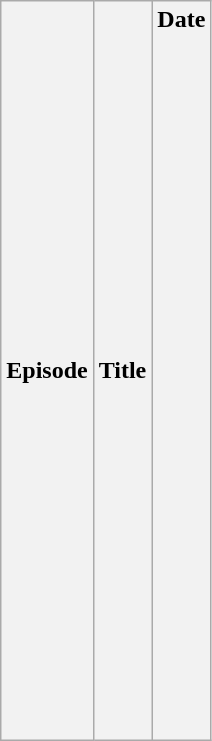<table class="wikitable">
<tr>
<th>Episode</th>
<th>Title</th>
<th>Date<br><br><br><br><br><br><br><br><br><br><br><br><br><br><br><br><br><br><br><br><br><br><br><br><br><br><br></th>
</tr>
</table>
